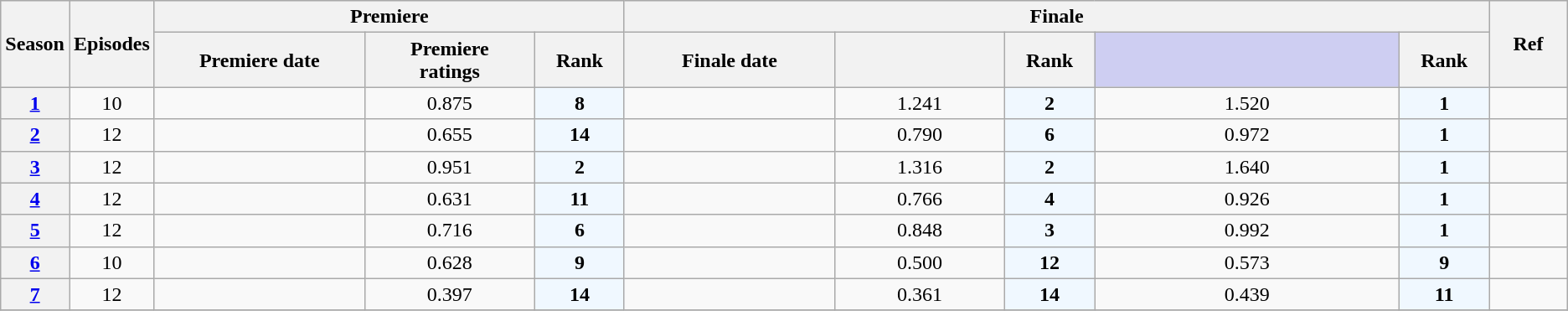<table class="wikitable plainrowheaders" style="text-align:center;">
<tr style="background:#DCDCDC;">
<th rowspan="2" style="width:3%;" scope="col" style="width:10em;" scope="col" style="background:#CECEF2; color:black;">Season</th>
<th rowspan="2" style="width:3%;" scope="col" style="width:10em;" scope="col" style="background:#CECEF2; color:black;">Episodes</th>
<th colspan="3" scope="col" style="width:10em;" scope="col" style="background:#CECEF2; color:black;">Premiere</th>
<th colspan="5" scope="col" style="width:10em;" scope="col" style="background:#CECEF2; color:black;">Finale</th>
<th rowspan="2" style="width:5%;" scope="col" style="width:10em;" scope="col" style="background:#CECEF2; color:black;">Ref</th>
</tr>
<tr>
<th scope="col" style="width:10em;" scope="col" style="background:#CECEF2; color:black;">Premiere date</th>
<th scope="col" style="width:8em;" scope="col" style="background:#CECEF2; color:black;">Premiere<br>ratings</th>
<th scope="col" style="width:4em;" scope="col" style="background:#CECEF2; color:black;">Rank</th>
<th scope="col" style="width:10em;" scope="col" style="background:#CECEF2; color:black;">Finale date</th>
<th scope="col" style="width:8em;" scope="col" style="background:#CECEF2; color:black;"><strong></strong><br><em><small></small></em></th>
<th scope="col" style="width:4em;" scope="col" style="background:#CECEF2; color:black;">Rank</th>
<th scope="col" scope="col" style="background:#CECEF2; color:black;"><strong></strong><br><em><small></small></em></th>
<th scope="col" style="width:4em;" scope="col" style="background:#CECEF2; color:black;">Rank</th>
</tr>
<tr>
<th scope="row" style="background:#white;"><a href='#'><strong>1</strong></a></th>
<td>10</td>
<td></td>
<td>0.875</td>
<td style="background:#F0F8FF"><strong>8</strong></td>
<td></td>
<td>1.241</td>
<td style="background:#F0F8FF"><strong>2</strong></td>
<td>1.520</td>
<td style="background:#F0F8FF"><strong>1</strong></td>
<td></td>
</tr>
<tr>
<th scope="row" style="background:#white;"><a href='#'><strong>2</strong></a></th>
<td>12</td>
<td></td>
<td>0.655</td>
<td style="background:#F0F8FF"><strong>14</strong></td>
<td></td>
<td>0.790</td>
<td style="background:#F0F8FF"><strong>6</strong></td>
<td>0.972</td>
<td style="background:#F0F8FF"><strong>1</strong></td>
<td></td>
</tr>
<tr>
<th scope="row" style="background:#white;"><a href='#'><strong>3</strong></a></th>
<td>12</td>
<td></td>
<td>0.951</td>
<td style="background:#F0F8FF"><strong>2</strong></td>
<td></td>
<td>1.316</td>
<td style="background:#F0F8FF"><strong>2</strong></td>
<td>1.640</td>
<td style="background:#F0F8FF"><strong>1</strong></td>
<td></td>
</tr>
<tr>
<th scope="row" style="background:#white;"><a href='#'><strong>4</strong></a></th>
<td>12</td>
<td></td>
<td>0.631</td>
<td style="background:#F0F8FF"><strong>11</strong></td>
<td></td>
<td>0.766</td>
<td style="background:#F0F8FF"><strong>4</strong></td>
<td>0.926</td>
<td style="background:#F0F8FF"><strong>1</strong></td>
<td></td>
</tr>
<tr>
<th scope="row" style="background:#white;"><a href='#'><strong>5</strong></a></th>
<td>12</td>
<td></td>
<td>0.716</td>
<td style="background:#F0F8FF"><strong>6</strong></td>
<td></td>
<td>0.848</td>
<td style="background:#F0F8FF"><strong>3</strong></td>
<td>0.992</td>
<td style="background:#F0F8FF"><strong>1</strong></td>
<td></td>
</tr>
<tr>
<th scope="row" style="background:#white;"><strong><a href='#'>6</a></strong></th>
<td>10</td>
<td></td>
<td>0.628</td>
<td style="background:#F0F8FF"><strong>9</strong></td>
<td></td>
<td>0.500</td>
<td style="background:#F0F8FF"><strong>12</strong></td>
<td>0.573</td>
<td style="background:#F0F8FF"><strong>9</strong></td>
<td></td>
</tr>
<tr>
<th scope="row" style="background:#white;"><strong><a href='#'>7</a></strong></th>
<td>12</td>
<td></td>
<td>0.397</td>
<td style="background:#F0F8FF"><strong>14</strong></td>
<td></td>
<td>0.361</td>
<td style="background:#F0F8FF"><strong>14</strong></td>
<td>0.439</td>
<td style="background:#F0F8FF"><strong>11</strong></td>
<td></td>
</tr>
<tr>
</tr>
</table>
